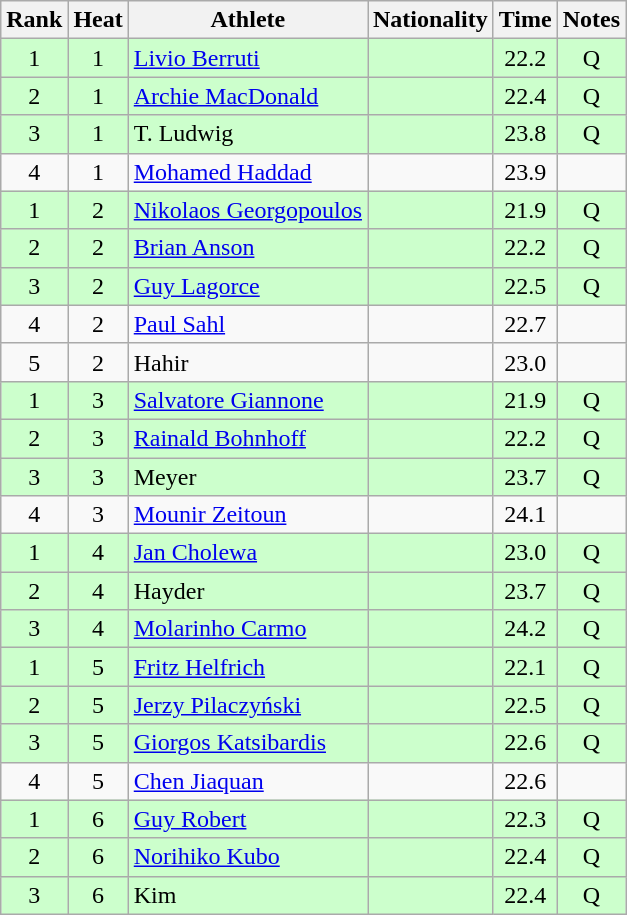<table class="wikitable sortable" style="text-align:center">
<tr>
<th>Rank</th>
<th>Heat</th>
<th>Athlete</th>
<th>Nationality</th>
<th>Time</th>
<th>Notes</th>
</tr>
<tr bgcolor=ccffcc>
<td>1</td>
<td>1</td>
<td align=left><a href='#'>Livio Berruti</a></td>
<td align=left></td>
<td>22.2</td>
<td>Q</td>
</tr>
<tr bgcolor=ccffcc>
<td>2</td>
<td>1</td>
<td align=left><a href='#'>Archie MacDonald</a></td>
<td align=left></td>
<td>22.4</td>
<td>Q</td>
</tr>
<tr bgcolor=ccffcc>
<td>3</td>
<td>1</td>
<td align=left>T. Ludwig</td>
<td align=left></td>
<td>23.8</td>
<td>Q</td>
</tr>
<tr>
<td>4</td>
<td>1</td>
<td align=left><a href='#'>Mohamed Haddad</a></td>
<td align=left></td>
<td>23.9</td>
<td></td>
</tr>
<tr bgcolor=ccffcc>
<td>1</td>
<td>2</td>
<td align=left><a href='#'>Nikolaos Georgopoulos</a></td>
<td align=left></td>
<td>21.9</td>
<td>Q</td>
</tr>
<tr bgcolor=ccffcc>
<td>2</td>
<td>2</td>
<td align=left><a href='#'>Brian Anson</a></td>
<td align=left></td>
<td>22.2</td>
<td>Q</td>
</tr>
<tr bgcolor=ccffcc>
<td>3</td>
<td>2</td>
<td align=left><a href='#'>Guy Lagorce</a></td>
<td align=left></td>
<td>22.5</td>
<td>Q</td>
</tr>
<tr>
<td>4</td>
<td>2</td>
<td align=left><a href='#'>Paul Sahl</a></td>
<td align=left></td>
<td>22.7</td>
<td></td>
</tr>
<tr>
<td>5</td>
<td>2</td>
<td align=left>Hahir</td>
<td align=left></td>
<td>23.0</td>
<td></td>
</tr>
<tr bgcolor=ccffcc>
<td>1</td>
<td>3</td>
<td align=left><a href='#'>Salvatore Giannone</a></td>
<td align=left></td>
<td>21.9</td>
<td>Q</td>
</tr>
<tr bgcolor=ccffcc>
<td>2</td>
<td>3</td>
<td align=left><a href='#'>Rainald Bohnhoff</a></td>
<td align=left></td>
<td>22.2</td>
<td>Q</td>
</tr>
<tr bgcolor=ccffcc>
<td>3</td>
<td>3</td>
<td align=left>Meyer</td>
<td align=left></td>
<td>23.7</td>
<td>Q</td>
</tr>
<tr>
<td>4</td>
<td>3</td>
<td align=left><a href='#'>Mounir Zeitoun</a></td>
<td align=left></td>
<td>24.1</td>
<td></td>
</tr>
<tr bgcolor=ccffcc>
<td>1</td>
<td>4</td>
<td align=left><a href='#'>Jan Cholewa</a></td>
<td align=left></td>
<td>23.0</td>
<td>Q</td>
</tr>
<tr bgcolor=ccffcc>
<td>2</td>
<td>4</td>
<td align=left>Hayder</td>
<td align=left></td>
<td>23.7</td>
<td>Q</td>
</tr>
<tr bgcolor=ccffcc>
<td>3</td>
<td>4</td>
<td align=left><a href='#'>Molarinho Carmo</a></td>
<td align=left></td>
<td>24.2</td>
<td>Q</td>
</tr>
<tr bgcolor=ccffcc>
<td>1</td>
<td>5</td>
<td align=left><a href='#'>Fritz Helfrich</a></td>
<td align=left></td>
<td>22.1</td>
<td>Q</td>
</tr>
<tr bgcolor=ccffcc>
<td>2</td>
<td>5</td>
<td align=left><a href='#'>Jerzy Pilaczyński</a></td>
<td align=left></td>
<td>22.5</td>
<td>Q</td>
</tr>
<tr bgcolor=ccffcc>
<td>3</td>
<td>5</td>
<td align=left><a href='#'>Giorgos Katsibardis</a></td>
<td align=left></td>
<td>22.6</td>
<td>Q</td>
</tr>
<tr>
<td>4</td>
<td>5</td>
<td align=left><a href='#'>Chen Jiaquan</a></td>
<td align=left></td>
<td>22.6</td>
<td></td>
</tr>
<tr bgcolor=ccffcc>
<td>1</td>
<td>6</td>
<td align=left><a href='#'>Guy Robert</a></td>
<td align=left></td>
<td>22.3</td>
<td>Q</td>
</tr>
<tr bgcolor=ccffcc>
<td>2</td>
<td>6</td>
<td align=left><a href='#'>Norihiko Kubo</a></td>
<td align=left></td>
<td>22.4</td>
<td>Q</td>
</tr>
<tr bgcolor=ccffcc>
<td>3</td>
<td>6</td>
<td align=left>Kim</td>
<td align=left></td>
<td>22.4</td>
<td>Q</td>
</tr>
</table>
